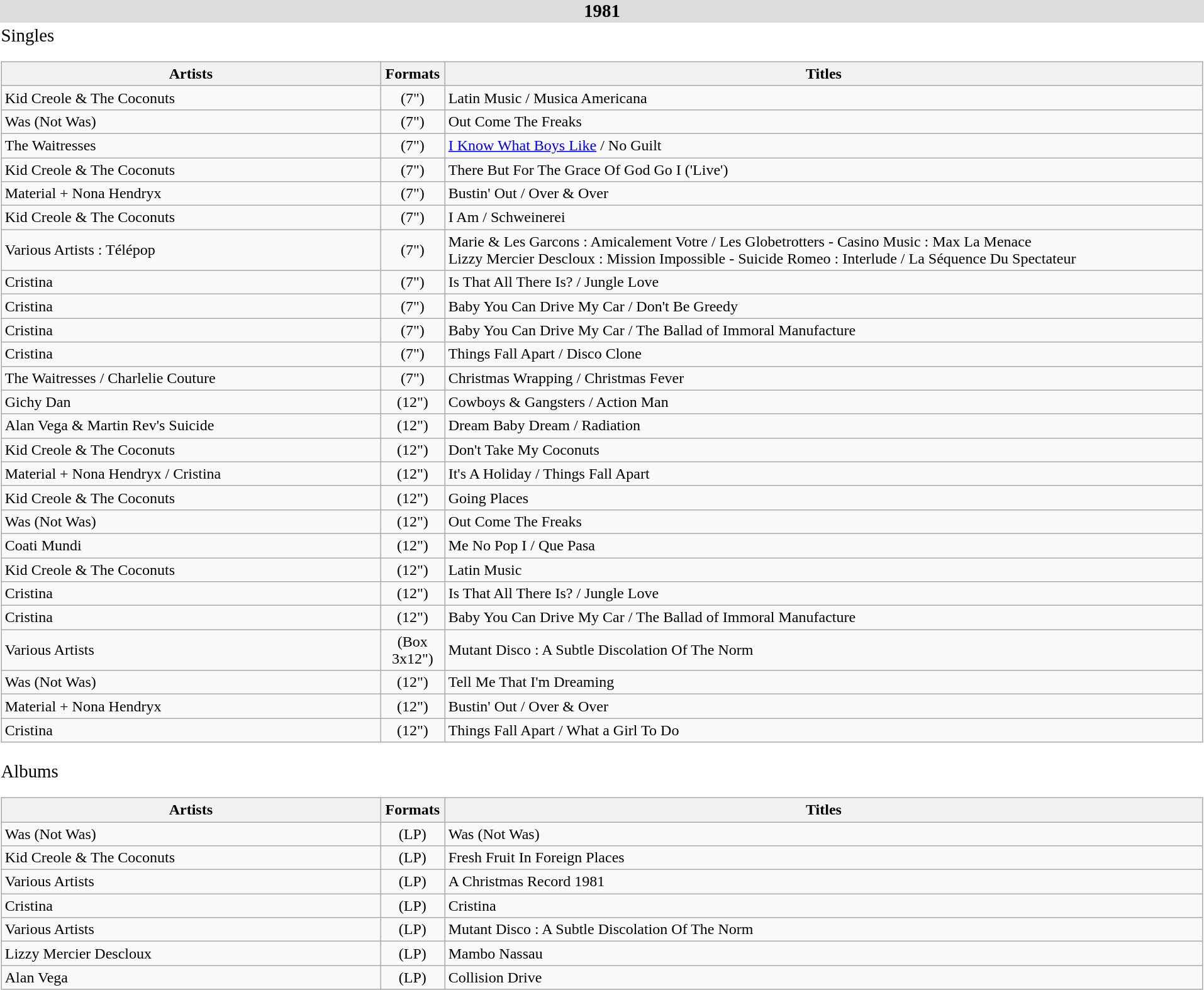<table class="collapsible collapsed" style="width:80em;">
<tr>
<th style = background:#DCDCDC><big>1981</big></th>
</tr>
<tr>
<td><big>Singles</big><br><table class="wikitable sortable" style="width:100%;" align="left">
<tr>
<th scope=col width="30%">Artists</th>
<th scope=col width="5%">Formats</th>
<th scope=col width="60%">Titles</th>
</tr>
<tr>
<td>Kid Creole & The Coconuts</td>
<td align="center">(7")</td>
<td>Latin Music / Musica Americana</td>
</tr>
<tr>
<td>Was (Not Was)</td>
<td align="center">(7")</td>
<td>Out Come The Freaks</td>
</tr>
<tr>
<td>The Waitresses</td>
<td align="center">(7")</td>
<td><a href='#'>I Know What Boys Like</a> / No Guilt</td>
</tr>
<tr>
<td>Kid Creole & The Coconuts</td>
<td align="center">(7")</td>
<td>There But For The Grace Of God Go I ('Live')</td>
</tr>
<tr>
<td>Material + Nona Hendryx</td>
<td align="center">(7")</td>
<td>Bustin' Out / Over & Over</td>
</tr>
<tr>
<td>Kid Creole & The Coconuts</td>
<td align="center">(7")</td>
<td>I Am / Schweinerei</td>
</tr>
<tr>
<td>Various Artists : Télépop</td>
<td align="center">(7")</td>
<td>Marie & Les Garcons : Amicalement Votre / Les Globetrotters  - Casino Music : Max La Menace<br>Lizzy Mercier Descloux : Mission Impossible - Suicide Romeo : Interlude / La Séquence Du Spectateur</td>
</tr>
<tr>
<td>Cristina</td>
<td align="center">(7")</td>
<td>Is That All There Is? / Jungle Love</td>
</tr>
<tr>
<td>Cristina</td>
<td align="center">(7")</td>
<td>Baby You Can Drive My Car / Don't Be Greedy</td>
</tr>
<tr>
<td>Cristina</td>
<td align="center">(7")</td>
<td>Baby You Can Drive My Car / The Ballad of Immoral Manufacture</td>
</tr>
<tr>
<td>Cristina</td>
<td align="center">(7")</td>
<td>Things Fall Apart / Disco Clone</td>
</tr>
<tr>
<td>The Waitresses / Charlelie Couture</td>
<td align="center">(7")</td>
<td>Christmas Wrapping / Christmas Fever</td>
</tr>
<tr>
<td>Gichy Dan</td>
<td align="center">(12")</td>
<td>Cowboys & Gangsters / Action Man</td>
</tr>
<tr>
<td>Alan Vega & Martin Rev's Suicide</td>
<td align="center">(12")</td>
<td>Dream Baby Dream / Radiation</td>
</tr>
<tr>
<td>Kid Creole & The Coconuts</td>
<td align="center">(12")</td>
<td>Don't Take My Coconuts</td>
</tr>
<tr>
<td>Material + Nona Hendryx / Cristina</td>
<td align="center">(12")</td>
<td>It's A Holiday / Things Fall Apart</td>
</tr>
<tr>
<td>Kid Creole & The Coconuts</td>
<td align="center">(12")</td>
<td>Going Places</td>
</tr>
<tr>
<td>Was (Not Was)</td>
<td align="center">(12")</td>
<td>Out Come The Freaks</td>
</tr>
<tr>
<td>Coati Mundi</td>
<td align="center">(12")</td>
<td>Me No Pop I / Que Pasa</td>
</tr>
<tr>
<td>Kid Creole & The Coconuts</td>
<td align="center">(12")</td>
<td>Latin Music</td>
</tr>
<tr>
<td>Cristina</td>
<td align="center">(12")</td>
<td>Is That All There Is? / Jungle Love</td>
</tr>
<tr>
<td>Cristina</td>
<td align="center">(12")</td>
<td>Baby You Can Drive My Car / The Ballad of Immoral Manufacture</td>
</tr>
<tr>
<td>Various Artists</td>
<td align="center">(Box 3x12")</td>
<td>Mutant Disco : A Subtle Discolation Of The Norm</td>
</tr>
<tr>
<td>Was (Not Was)</td>
<td align="center">(12")</td>
<td>Tell Me That I'm Dreaming</td>
</tr>
<tr>
<td>Material + Nona Hendryx</td>
<td align="center">(12")</td>
<td>Bustin' Out / Over & Over</td>
</tr>
<tr>
<td>Cristina</td>
<td align="center">(12")</td>
<td>Things Fall Apart / What a Girl To Do</td>
</tr>
</table>
</td>
</tr>
<tr>
<td><big>Albums</big><br><table class="wikitable sortable" style="width:100%;" align="left">
<tr>
<th scope=col width="30%">Artists</th>
<th scope=col width="5%">Formats</th>
<th scope=col width="60%">Titles</th>
</tr>
<tr>
<td>Was (Not Was)</td>
<td align="center">(LP)</td>
<td>Was (Not Was)</td>
</tr>
<tr>
<td>Kid Creole & The Coconuts</td>
<td align="center">(LP)</td>
<td>Fresh Fruit In Foreign Places</td>
</tr>
<tr>
<td>Various Artists</td>
<td align="center">(LP)</td>
<td>A Christmas Record 1981</td>
</tr>
<tr>
<td>Cristina</td>
<td align="center">(LP)</td>
<td>Cristina</td>
</tr>
<tr>
<td>Various Artists</td>
<td align="center">(LP)</td>
<td>Mutant Disco : A Subtle Discolation Of The Norm</td>
</tr>
<tr>
<td>Lizzy Mercier Descloux</td>
<td align="center">(LP)</td>
<td>Mambo Nassau</td>
</tr>
<tr>
<td>Alan Vega</td>
<td align="center">(LP)</td>
<td>Collision Drive</td>
</tr>
</table>
</td>
</tr>
</table>
